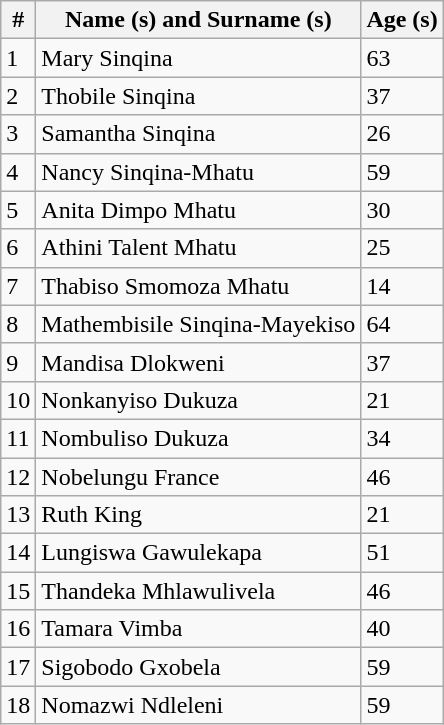<table class="wikitable">
<tr>
<th>#</th>
<th>Name (s) and Surname (s)</th>
<th>Age (s)</th>
</tr>
<tr>
<td>1</td>
<td>Mary Sinqina</td>
<td>63</td>
</tr>
<tr>
<td>2</td>
<td>Thobile Sinqina</td>
<td>37</td>
</tr>
<tr>
<td>3</td>
<td>Samantha Sinqina</td>
<td>26</td>
</tr>
<tr>
<td>4</td>
<td>Nancy Sinqina-Mhatu</td>
<td>59</td>
</tr>
<tr>
<td>5</td>
<td>Anita Dimpo Mhatu</td>
<td>30</td>
</tr>
<tr>
<td>6</td>
<td>Athini Talent Mhatu</td>
<td>25</td>
</tr>
<tr>
<td>7</td>
<td>Thabiso Smomoza Mhatu</td>
<td>14</td>
</tr>
<tr>
<td>8</td>
<td>Mathembisile Sinqina-Mayekiso</td>
<td>64</td>
</tr>
<tr>
<td>9</td>
<td>Mandisa Dlokweni</td>
<td>37</td>
</tr>
<tr>
<td>10</td>
<td>Nonkanyiso Dukuza</td>
<td>21</td>
</tr>
<tr>
<td>11</td>
<td>Nombuliso Dukuza</td>
<td>34</td>
</tr>
<tr>
<td>12</td>
<td>Nobelungu France</td>
<td>46</td>
</tr>
<tr>
<td>13</td>
<td>Ruth King</td>
<td>21</td>
</tr>
<tr>
<td>14</td>
<td>Lungiswa Gawulekapa</td>
<td>51</td>
</tr>
<tr>
<td>15</td>
<td>Thandeka Mhlawulivela</td>
<td>46</td>
</tr>
<tr>
<td>16</td>
<td>Tamara Vimba</td>
<td>40</td>
</tr>
<tr>
<td>17</td>
<td>Sigobodo Gxobela</td>
<td>59</td>
</tr>
<tr>
<td>18</td>
<td>Nomazwi Ndleleni</td>
<td>59</td>
</tr>
</table>
